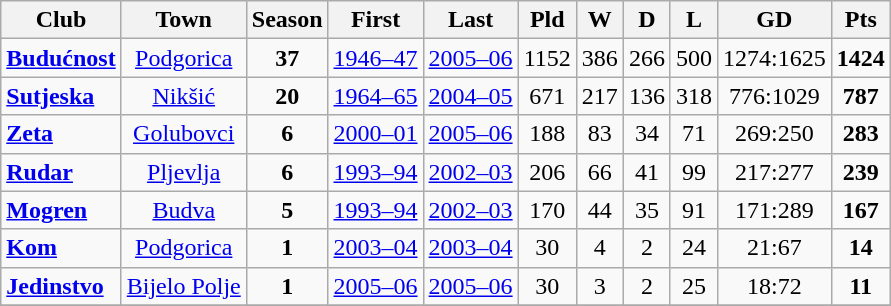<table class="wikitable sortable" style="text-align:center">
<tr>
<th>Club</th>
<th>Town</th>
<th>Season</th>
<th>First</th>
<th>Last</th>
<th>Pld</th>
<th>W</th>
<th>D</th>
<th>L</th>
<th>GD</th>
<th>Pts</th>
</tr>
<tr>
<td style="text-align:left;"><strong><a href='#'>Budućnost</a></strong></td>
<td><a href='#'>Podgorica</a></td>
<td><strong>37</strong></td>
<td><a href='#'>1946–47</a></td>
<td><a href='#'>2005–06</a></td>
<td>1152</td>
<td>386</td>
<td>266</td>
<td>500</td>
<td>1274:1625</td>
<td><strong>1424</strong></td>
</tr>
<tr>
<td style="text-align:left;"><strong><a href='#'>Sutjeska</a></strong></td>
<td><a href='#'>Nikšić</a></td>
<td><strong>20</strong></td>
<td><a href='#'>1964–65</a></td>
<td><a href='#'>2004–05</a></td>
<td>671</td>
<td>217</td>
<td>136</td>
<td>318</td>
<td>776:1029</td>
<td><strong>787</strong></td>
</tr>
<tr>
<td style="text-align:left;"><strong><a href='#'>Zeta</a></strong></td>
<td><a href='#'>Golubovci</a></td>
<td><strong>6</strong></td>
<td><a href='#'>2000–01</a></td>
<td><a href='#'>2005–06</a></td>
<td>188</td>
<td>83</td>
<td>34</td>
<td>71</td>
<td>269:250</td>
<td><strong>283</strong></td>
</tr>
<tr>
<td style="text-align:left;"><strong><a href='#'>Rudar</a></strong></td>
<td><a href='#'>Pljevlja</a></td>
<td><strong>6</strong></td>
<td><a href='#'>1993–94</a></td>
<td><a href='#'>2002–03</a></td>
<td>206</td>
<td>66</td>
<td>41</td>
<td>99</td>
<td>217:277</td>
<td><strong>239</strong></td>
</tr>
<tr>
<td style="text-align:left;"><strong><a href='#'>Mogren</a></strong></td>
<td><a href='#'>Budva</a></td>
<td><strong>5</strong></td>
<td><a href='#'>1993–94</a></td>
<td><a href='#'>2002–03</a></td>
<td>170</td>
<td>44</td>
<td>35</td>
<td>91</td>
<td>171:289</td>
<td><strong>167</strong></td>
</tr>
<tr>
<td style="text-align:left;"><strong><a href='#'>Kom</a></strong></td>
<td><a href='#'>Podgorica</a></td>
<td><strong>1</strong></td>
<td><a href='#'>2003–04</a></td>
<td><a href='#'>2003–04</a></td>
<td>30</td>
<td>4</td>
<td>2</td>
<td>24</td>
<td>21:67</td>
<td><strong>14</strong></td>
</tr>
<tr>
<td style="text-align:left;"><strong><a href='#'>Jedinstvo</a></strong></td>
<td><a href='#'>Bijelo Polje</a></td>
<td><strong>1</strong></td>
<td><a href='#'>2005–06</a></td>
<td><a href='#'>2005–06</a></td>
<td>30</td>
<td>3</td>
<td>2</td>
<td>25</td>
<td>18:72</td>
<td><strong>11</strong></td>
</tr>
<tr>
</tr>
</table>
